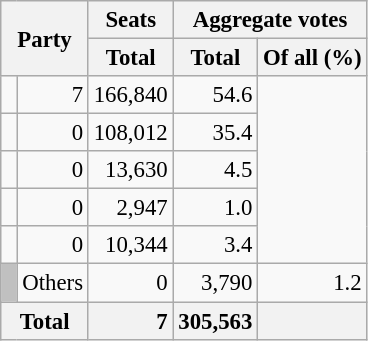<table class="wikitable" style="text-align:right; font-size:95%;">
<tr>
<th colspan="2" rowspan="2">Party</th>
<th>Seats</th>
<th colspan="2">Aggregate votes</th>
</tr>
<tr>
<th>Total</th>
<th>Total</th>
<th>Of all (%)</th>
</tr>
<tr>
<td></td>
<td>7</td>
<td>166,840</td>
<td>54.6</td>
</tr>
<tr>
<td></td>
<td>0</td>
<td>108,012</td>
<td>35.4</td>
</tr>
<tr>
<td></td>
<td>0</td>
<td>13,630</td>
<td>4.5</td>
</tr>
<tr>
<td></td>
<td>0</td>
<td>2,947</td>
<td>1.0</td>
</tr>
<tr>
<td></td>
<td>0</td>
<td>10,344</td>
<td>3.4</td>
</tr>
<tr>
<td style="background:silver;"> </td>
<td align=left>Others</td>
<td>0</td>
<td>3,790</td>
<td>1.2</td>
</tr>
<tr>
<th colspan="2" style="background:#f2f2f2"><strong>Total</strong></th>
<td style="background:#f2f2f2;"><strong>7</strong></td>
<td style="background:#f2f2f2;"><strong>305,563</strong></td>
<td style="background:#f2f2f2;"></td>
</tr>
</table>
